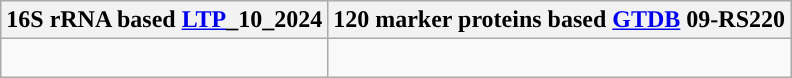<table class="wikitable">
<tr>
<th colspan=1>16S rRNA based <a href='#'>LTP</a>_10_2024</th>
<th colspan=1>120 marker proteins based <a href='#'>GTDB</a> 09-RS220</th>
</tr>
<tr>
<td style="vertical-align:top"><br></td>
<td><br></td>
</tr>
</table>
